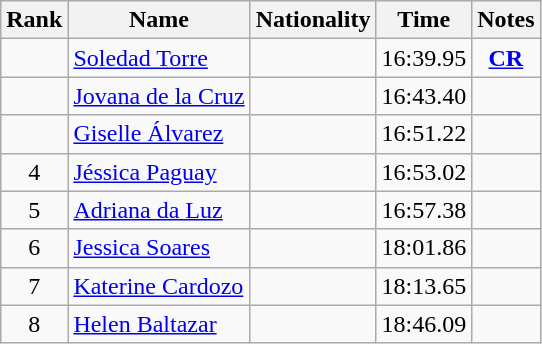<table class="wikitable sortable" style="text-align:center">
<tr>
<th>Rank</th>
<th>Name</th>
<th>Nationality</th>
<th>Time</th>
<th>Notes</th>
</tr>
<tr>
<td align=center></td>
<td align=left><a href='#'>Soledad Torre</a></td>
<td align=left></td>
<td>16:39.95</td>
<td><strong><a href='#'>CR</a></strong></td>
</tr>
<tr>
<td align=center></td>
<td align=left><a href='#'>Jovana de la Cruz</a></td>
<td align=left></td>
<td>16:43.40</td>
<td></td>
</tr>
<tr>
<td align=center></td>
<td align=left><a href='#'>Giselle Álvarez</a></td>
<td align=left></td>
<td>16:51.22</td>
<td></td>
</tr>
<tr>
<td align=center>4</td>
<td align=left><a href='#'>Jéssica Paguay</a></td>
<td align=left></td>
<td>16:53.02</td>
<td></td>
</tr>
<tr>
<td align=center>5</td>
<td align=left><a href='#'>Adriana da Luz</a></td>
<td align=left></td>
<td>16:57.38</td>
<td></td>
</tr>
<tr>
<td align=center>6</td>
<td align=left><a href='#'>Jessica Soares</a></td>
<td align=left></td>
<td>18:01.86</td>
<td></td>
</tr>
<tr>
<td align=center>7</td>
<td align=left><a href='#'>Katerine Cardozo</a></td>
<td align=left></td>
<td>18:13.65</td>
<td></td>
</tr>
<tr>
<td align=center>8</td>
<td align=left><a href='#'>Helen Baltazar</a></td>
<td align=left></td>
<td>18:46.09</td>
<td></td>
</tr>
</table>
